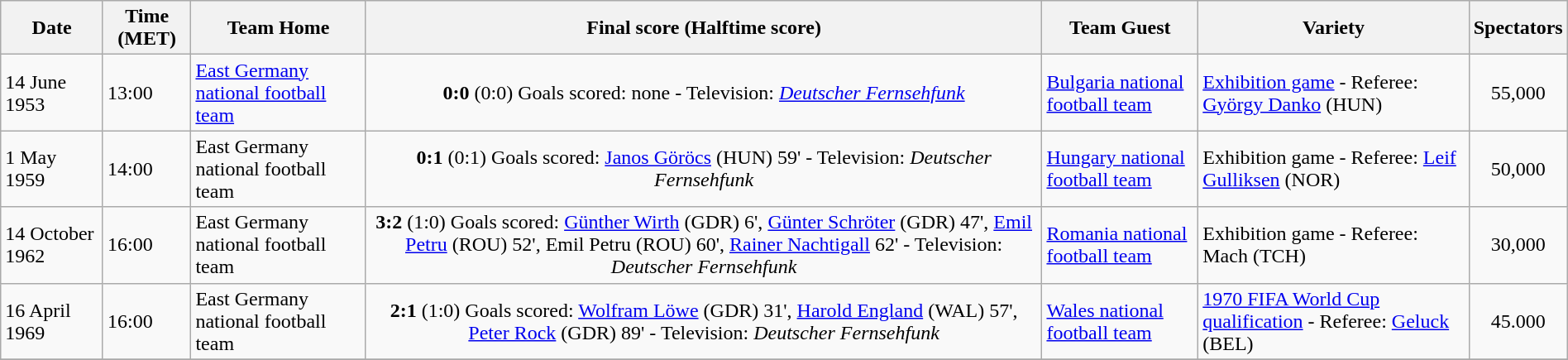<table class="wikitable" style="text-align: left;" width="100%">
<tr>
<th>Date</th>
<th>Time (MET)</th>
<th>Team Home</th>
<th>Final score (Halftime score)</th>
<th>Team Guest</th>
<th>Variety</th>
<th>Spectators</th>
</tr>
<tr>
<td>14 June 1953</td>
<td>13:00</td>
<td> <a href='#'>East Germany national football team</a></td>
<td style="text-align:center;"><strong>0:0</strong> (0:0) Goals scored: none - Television: <em><a href='#'>Deutscher Fernsehfunk</a></em></td>
<td><a href='#'>Bulgaria national football team</a></td>
<td><a href='#'>Exhibition game</a> - Referee: <a href='#'>György Danko</a> (HUN)</td>
<td style="text-align:center;">55,000</td>
</tr>
<tr>
<td>1 May 1959</td>
<td>14:00</td>
<td> East Germany national football team</td>
<td style="text-align:center;"><strong>0:1</strong> (0:1) Goals scored: <a href='#'>Janos Göröcs</a> (HUN) 59' - Television: <em>Deutscher Fernsehfunk</em></td>
<td><a href='#'>Hungary national football team</a></td>
<td>Exhibition game - Referee: <a href='#'>Leif Gulliksen</a> (NOR)</td>
<td style="text-align:center;">50,000</td>
</tr>
<tr>
<td>14 October 1962</td>
<td>16:00</td>
<td> East Germany national football team</td>
<td style="text-align:center;"><strong>3:2</strong> (1:0) Goals scored: <a href='#'>Günther Wirth</a> (GDR) 6', <a href='#'>Günter Schröter</a> (GDR) 47', <a href='#'>Emil Petru</a> (ROU) 52', Emil Petru (ROU) 60', <a href='#'>Rainer Nachtigall</a> 62' - Television: <em>Deutscher Fernsehfunk</em></td>
<td><a href='#'>Romania national football team</a></td>
<td>Exhibition game - Referee: Mach (TCH)</td>
<td style="text-align:center;">30,000</td>
</tr>
<tr>
<td>16 April 1969</td>
<td>16:00</td>
<td> East Germany national football team</td>
<td style="text-align:center;"><strong>2:1</strong> (1:0) Goals scored: <a href='#'>Wolfram Löwe</a> (GDR) 31', <a href='#'>Harold England</a> (WAL) 57', <a href='#'>Peter Rock</a> (GDR) 89' - Television: <em>Deutscher Fernsehfunk</em></td>
<td> <a href='#'>Wales national football team</a></td>
<td><a href='#'>1970 FIFA World Cup qualification</a> - Referee: <a href='#'>Geluck</a> (BEL)</td>
<td style="text-align:center;">45.000</td>
</tr>
<tr>
</tr>
</table>
